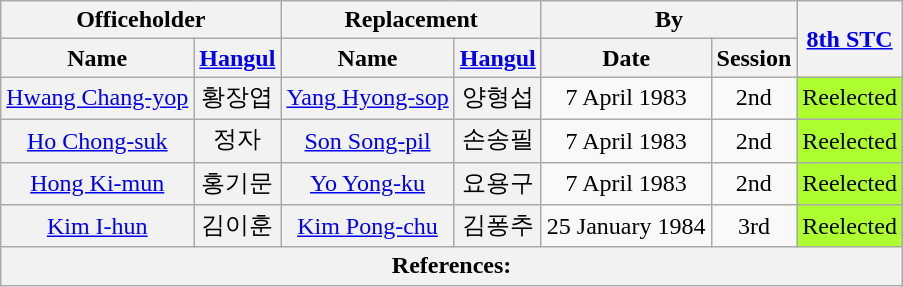<table class="wikitable sortable">
<tr>
<th colspan="2">Officeholder</th>
<th colspan="2">Replacement</th>
<th colspan="2">By</th>
<th rowspan="2"><a href='#'>8th STC</a></th>
</tr>
<tr>
<th>Name</th>
<th class="unsortable"><a href='#'>Hangul</a></th>
<th>Name</th>
<th class="unsortable"><a href='#'>Hangul</a></th>
<th>Date</th>
<th>Session</th>
</tr>
<tr>
<th align="center" scope="row" style="font-weight:normal;"><a href='#'>Hwang Chang-yop</a></th>
<th align="center" scope="row" style="font-weight:normal;">황장엽</th>
<th align="center" scope="row" style="font-weight:normal;"><a href='#'>Yang Hyong-sop</a></th>
<th align="center" scope="row" style="font-weight:normal;">양형섭</th>
<td align="center">7 April 1983</td>
<td align="center">2nd</td>
<td align="center" style="background: GreenYellow">Reelected</td>
</tr>
<tr>
<th align="center" scope="row" style="font-weight:normal;"><a href='#'>Ho Chong-suk</a></th>
<th align="center" scope="row" style="font-weight:normal;">정자</th>
<th align="center" scope="row" style="font-weight:normal;"><a href='#'>Son Song-pil</a></th>
<th align="center" scope="row" style="font-weight:normal;">손송필</th>
<td align="center">7 April 1983</td>
<td align="center">2nd</td>
<td align="center" style="background: GreenYellow">Reelected</td>
</tr>
<tr>
<th align="center" scope="row" style="font-weight:normal;"><a href='#'>Hong Ki-mun</a></th>
<th align="center" scope="row" style="font-weight:normal;">홍기문</th>
<th align="center" scope="row" style="font-weight:normal;"><a href='#'>Yo Yong-ku</a></th>
<th align="center" scope="row" style="font-weight:normal;">요용구</th>
<td align="center">7 April 1983</td>
<td align="center">2nd</td>
<td align="center" style="background: GreenYellow">Reelected</td>
</tr>
<tr>
<th align="center" scope="row" style="font-weight:normal;"><a href='#'>Kim I-hun</a></th>
<th align="center" scope="row" style="font-weight:normal;">김이훈</th>
<th align="center" scope="row" style="font-weight:normal;"><a href='#'>Kim Pong-chu</a></th>
<th align="center" scope="row" style="font-weight:normal;">김퐁추</th>
<td align="center">25 January 1984</td>
<td align="center">3rd</td>
<td align="center" style="background: GreenYellow">Reelected</td>
</tr>
<tr>
<th colspan="7" unsortable><strong>References:</strong><br></th>
</tr>
</table>
